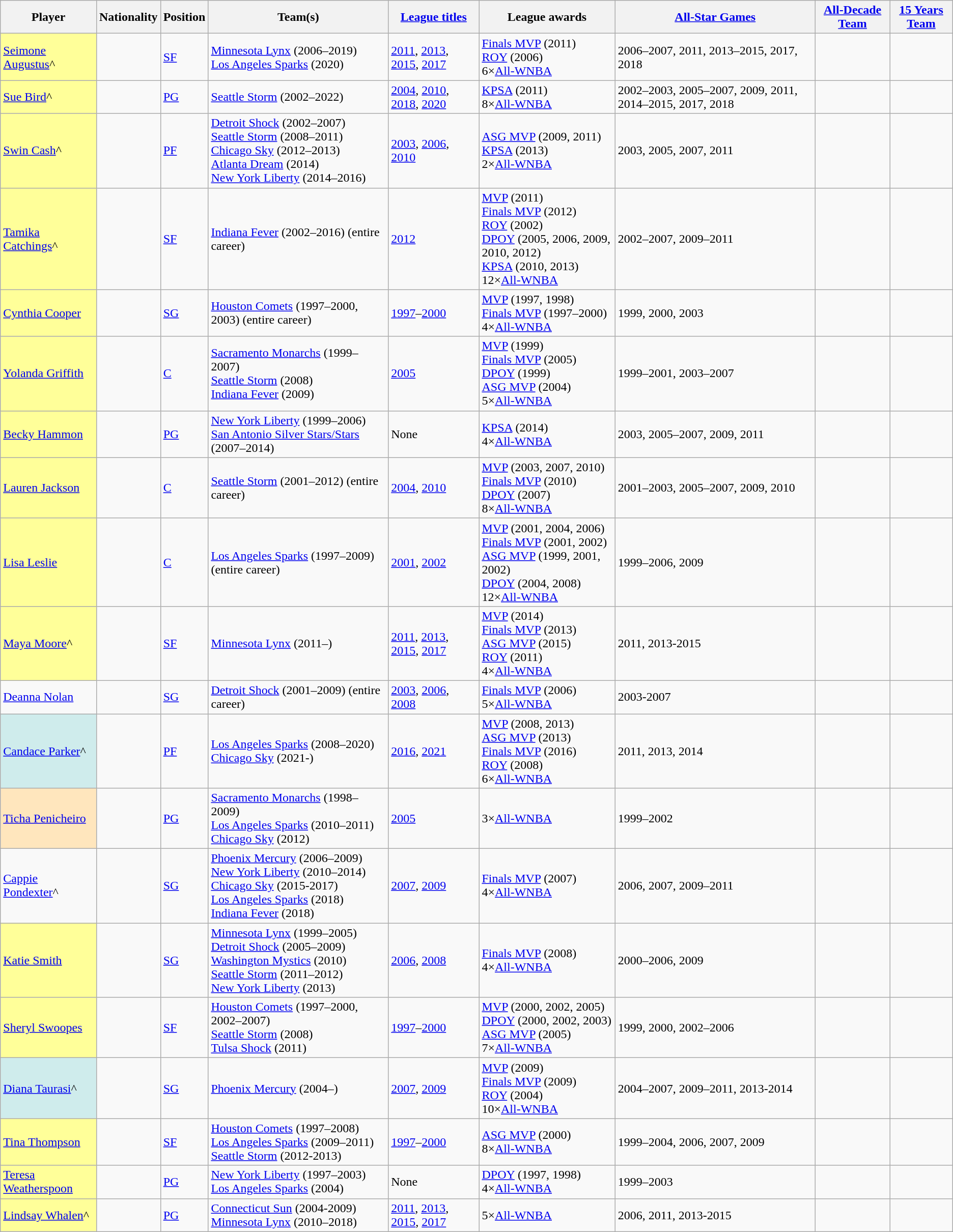<table class="wikitable sortable">
<tr>
<th>Player</th>
<th>Nationality</th>
<th>Position</th>
<th>Team(s)</th>
<th><a href='#'>League titles</a></th>
<th>League awards</th>
<th><a href='#'>All-Star Games</a></th>
<th><a href='#'>All-Decade Team</a></th>
<th><a href='#'>15 Years Team</a></th>
</tr>
<tr>
<td bgcolor="#FFFF99"><a href='#'>Seimone Augustus</a>^</td>
<td></td>
<td><a href='#'>SF</a></td>
<td><a href='#'>Minnesota Lynx</a> (2006–2019)<br><a href='#'>Los Angeles Sparks</a> (2020)</td>
<td><a href='#'>2011</a>, <a href='#'>2013</a>, <a href='#'>2015</a>, <a href='#'>2017</a></td>
<td><a href='#'>Finals MVP</a> (2011)<br><a href='#'>ROY</a> (2006)<br>6×<a href='#'>All-WNBA</a></td>
<td>2006–2007, 2011, 2013–2015, 2017, 2018</td>
<td></td>
<td></td>
</tr>
<tr>
<td bgcolor="#FFFF99"><a href='#'>Sue Bird</a>^</td>
<td></td>
<td><a href='#'>PG</a></td>
<td><a href='#'>Seattle Storm</a>  (2002–2022)</td>
<td><a href='#'>2004</a>, <a href='#'>2010</a>, <a href='#'>2018</a>, <a href='#'>2020</a></td>
<td><a href='#'>KPSA</a> (2011)<br>8×<a href='#'>All-WNBA</a></td>
<td>2002–2003, 2005–2007, 2009, 2011, 2014–2015, 2017, 2018</td>
<td></td>
<td></td>
</tr>
<tr>
<td bgcolor="#FFFF99"><a href='#'>Swin Cash</a>^</td>
<td></td>
<td><a href='#'>PF</a></td>
<td><a href='#'>Detroit Shock</a> (2002–2007)<br><a href='#'>Seattle Storm</a> (2008–2011)<br><a href='#'>Chicago Sky</a> (2012–2013)<br><a href='#'>Atlanta Dream</a> (2014)<br><a href='#'>New York Liberty</a> (2014–2016)</td>
<td><a href='#'>2003</a>, <a href='#'>2006</a>, <a href='#'>2010</a></td>
<td><a href='#'>ASG MVP</a> (2009, 2011)<br><a href='#'>KPSA</a> (2013)<br>2×<a href='#'>All-WNBA</a></td>
<td>2003, 2005, 2007, 2011</td>
<td></td>
<td></td>
</tr>
<tr>
<td bgcolor="#FFFF99"><a href='#'>Tamika Catchings</a>^</td>
<td></td>
<td><a href='#'>SF</a></td>
<td><a href='#'>Indiana Fever</a> (2002–2016) (entire career)</td>
<td><a href='#'>2012</a></td>
<td><a href='#'>MVP</a> (2011)<br><a href='#'>Finals MVP</a> (2012)<br><a href='#'>ROY</a> (2002)<br><a href='#'>DPOY</a> (2005, 2006, 2009, 2010, 2012)<br><a href='#'>KPSA</a> (2010, 2013)<br>12×<a href='#'>All-WNBA</a></td>
<td>2002–2007, 2009–2011</td>
<td></td>
<td></td>
</tr>
<tr>
<td bgcolor="#FFFF99"><a href='#'>Cynthia Cooper</a></td>
<td></td>
<td><a href='#'>SG</a></td>
<td><a href='#'>Houston Comets</a> (1997–2000, 2003) (entire career)</td>
<td><a href='#'>1997</a>–<a href='#'>2000</a></td>
<td><a href='#'>MVP</a> (1997, 1998)<br><a href='#'>Finals MVP</a> (1997–2000)<br>4×<a href='#'>All-WNBA</a></td>
<td>1999, 2000, 2003</td>
<td></td>
<td></td>
</tr>
<tr>
<td bgcolor="#FFFF99"><a href='#'>Yolanda Griffith</a></td>
<td></td>
<td><a href='#'>C</a></td>
<td><a href='#'>Sacramento Monarchs</a> (1999–2007)<br><a href='#'>Seattle Storm</a> (2008)<br><a href='#'>Indiana Fever</a> (2009)</td>
<td><a href='#'>2005</a></td>
<td><a href='#'>MVP</a> (1999)<br><a href='#'>Finals MVP</a> (2005)<br><a href='#'>DPOY</a> (1999)<br><a href='#'>ASG MVP</a> (2004)<br>5×<a href='#'>All-WNBA</a></td>
<td>1999–2001, 2003–2007</td>
<td></td>
<td></td>
</tr>
<tr>
<td bgcolor="#FFFF99"><a href='#'>Becky Hammon</a></td>
<td><br></td>
<td><a href='#'>PG</a></td>
<td><a href='#'>New York Liberty</a> (1999–2006)<br><a href='#'>San Antonio Silver Stars/Stars</a> (2007–2014)</td>
<td>None</td>
<td><a href='#'>KPSA</a> (2014)<br>4×<a href='#'>All-WNBA</a></td>
<td>2003, 2005–2007, 2009, 2011</td>
<td></td>
<td></td>
</tr>
<tr>
<td bgcolor="#FFFF99"><a href='#'>Lauren Jackson</a></td>
<td></td>
<td><a href='#'>C</a></td>
<td><a href='#'>Seattle Storm</a> (2001–2012) (entire career)</td>
<td><a href='#'>2004</a>, <a href='#'>2010</a></td>
<td><a href='#'>MVP</a> (2003, 2007, 2010)<br><a href='#'>Finals MVP</a> (2010)<br><a href='#'>DPOY</a> (2007)<br>8×<a href='#'>All-WNBA</a></td>
<td>2001–2003, 2005–2007, 2009, 2010</td>
<td></td>
<td></td>
</tr>
<tr>
<td bgcolor="#FFFF99"><a href='#'>Lisa Leslie</a></td>
<td></td>
<td><a href='#'>C</a></td>
<td><a href='#'>Los Angeles Sparks</a> (1997–2009) (entire career)</td>
<td><a href='#'>2001</a>, <a href='#'>2002</a></td>
<td><a href='#'>MVP</a> (2001, 2004, 2006)<br><a href='#'>Finals MVP</a> (2001, 2002)<br><a href='#'>ASG MVP</a> (1999, 2001, 2002)<br><a href='#'>DPOY</a> (2004, 2008)<br>12×<a href='#'>All-WNBA</a></td>
<td>1999–2006, 2009</td>
<td></td>
<td></td>
</tr>
<tr>
<td bgcolor="#FFFF99"><a href='#'>Maya Moore</a>^</td>
<td></td>
<td><a href='#'>SF</a></td>
<td><a href='#'>Minnesota Lynx</a> (2011–)</td>
<td><a href='#'>2011</a>, <a href='#'>2013</a>, <a href='#'>2015</a>, <a href='#'>2017</a></td>
<td><a href='#'>MVP</a> (2014)<br><a href='#'>Finals MVP</a> (2013)<br><a href='#'>ASG MVP</a> (2015)<br><a href='#'>ROY</a> (2011)<br>4×<a href='#'>All-WNBA</a></td>
<td>2011, 2013-2015</td>
<td></td>
<td></td>
</tr>
<tr>
<td><a href='#'>Deanna Nolan</a></td>
<td><br></td>
<td><a href='#'>SG</a></td>
<td><a href='#'>Detroit Shock</a> (2001–2009) (entire career)</td>
<td><a href='#'>2003</a>,  <a href='#'>2006</a>, <a href='#'>2008</a></td>
<td><a href='#'>Finals MVP</a> (2006)<br>5×<a href='#'>All-WNBA</a></td>
<td>2003-2007</td>
<td></td>
<td></td>
</tr>
<tr>
<td bgcolor="#CFECEC"><a href='#'>Candace Parker</a>^</td>
<td></td>
<td><a href='#'>PF</a></td>
<td><a href='#'>Los Angeles Sparks</a> (2008–2020)<br><a href='#'>Chicago Sky</a> (2021-)</td>
<td><a href='#'>2016</a>, <a href='#'>2021</a></td>
<td><a href='#'>MVP</a> (2008, 2013)<br><a href='#'>ASG MVP</a> (2013)<br><a href='#'>Finals MVP</a> (2016)<br><a href='#'>ROY</a> (2008)<br>6×<a href='#'>All-WNBA</a></td>
<td>2011, 2013, 2014</td>
<td></td>
<td></td>
</tr>
<tr>
<td bgcolor="#FFE6BD"><a href='#'>Ticha Penicheiro</a></td>
<td></td>
<td><a href='#'>PG</a></td>
<td><a href='#'>Sacramento Monarchs</a> (1998–2009)<br><a href='#'>Los Angeles Sparks</a> (2010–2011)<br><a href='#'>Chicago Sky</a> (2012)</td>
<td><a href='#'>2005</a></td>
<td>3×<a href='#'>All-WNBA</a></td>
<td>1999–2002</td>
<td></td>
<td></td>
</tr>
<tr>
<td><a href='#'>Cappie Pondexter</a>^</td>
<td></td>
<td><a href='#'>SG</a></td>
<td><a href='#'>Phoenix Mercury</a> (2006–2009)<br><a href='#'>New York Liberty</a> (2010–2014)<br><a href='#'>Chicago Sky</a> (2015-2017)<br><a href='#'>Los Angeles Sparks</a> (2018)<br><a href='#'>Indiana Fever</a> (2018)</td>
<td><a href='#'>2007</a>, <a href='#'>2009</a></td>
<td><a href='#'>Finals MVP</a> (2007)<br>4×<a href='#'>All-WNBA</a></td>
<td>2006, 2007, 2009–2011</td>
<td></td>
<td></td>
</tr>
<tr>
<td bgcolor="#FFFF99"><a href='#'>Katie Smith</a></td>
<td></td>
<td><a href='#'>SG</a></td>
<td><a href='#'>Minnesota Lynx</a> (1999–2005)<br><a href='#'>Detroit Shock</a> (2005–2009)<br><a href='#'>Washington Mystics</a> (2010)<br><a href='#'>Seattle Storm</a> (2011–2012)<br> <a href='#'>New York Liberty</a> (2013)</td>
<td><a href='#'>2006</a>, <a href='#'>2008</a></td>
<td><a href='#'>Finals MVP</a> (2008)<br>4×<a href='#'>All-WNBA</a></td>
<td>2000–2006, 2009</td>
<td></td>
<td></td>
</tr>
<tr>
<td bgcolor="#FFFF99"><a href='#'>Sheryl Swoopes</a></td>
<td></td>
<td><a href='#'>SF</a></td>
<td><a href='#'>Houston Comets</a> (1997–2000, 2002–2007)<br><a href='#'>Seattle Storm</a> (2008)<br><a href='#'>Tulsa Shock</a> (2011)</td>
<td><a href='#'>1997</a>–<a href='#'>2000</a></td>
<td><a href='#'>MVP</a> (2000, 2002, 2005)<br><a href='#'>DPOY</a> (2000, 2002, 2003)<br><a href='#'>ASG MVP</a> (2005)<br>7×<a href='#'>All-WNBA</a></td>
<td>1999, 2000, 2002–2006</td>
<td></td>
<td></td>
</tr>
<tr>
<td bgcolor="#CFECEC"><a href='#'>Diana Taurasi</a>^</td>
<td></td>
<td><a href='#'>SG</a></td>
<td><a href='#'>Phoenix Mercury</a> (2004–)</td>
<td><a href='#'>2007</a>, <a href='#'>2009</a></td>
<td><a href='#'>MVP</a> (2009)<br><a href='#'>Finals MVP</a> (2009)<br><a href='#'>ROY</a> (2004)<br>10×<a href='#'>All-WNBA</a></td>
<td>2004–2007, 2009–2011, 2013-2014</td>
<td></td>
<td></td>
</tr>
<tr>
<td bgcolor="#FFFF99"><a href='#'>Tina Thompson</a></td>
<td></td>
<td><a href='#'>SF</a></td>
<td><a href='#'>Houston Comets</a> (1997–2008)<br><a href='#'>Los Angeles Sparks</a> (2009–2011)<br> <a href='#'>Seattle Storm</a> (2012-2013)</td>
<td><a href='#'>1997</a>–<a href='#'>2000</a></td>
<td><a href='#'>ASG MVP</a> (2000)<br>8×<a href='#'>All-WNBA</a></td>
<td>1999–2004, 2006, 2007, 2009</td>
<td></td>
<td></td>
</tr>
<tr>
<td bgcolor="#FFFF99"><a href='#'>Teresa Weatherspoon</a></td>
<td></td>
<td><a href='#'>PG</a></td>
<td><a href='#'>New York Liberty</a> (1997–2003)<br><a href='#'>Los Angeles Sparks</a> (2004)</td>
<td>None</td>
<td><a href='#'>DPOY</a> (1997, 1998)<br>4×<a href='#'>All-WNBA</a></td>
<td>1999–2003</td>
<td></td>
<td></td>
</tr>
<tr>
<td bgcolor="#FFFF99"><a href='#'>Lindsay Whalen</a>^</td>
<td></td>
<td><a href='#'>PG</a></td>
<td><a href='#'>Connecticut Sun</a> (2004-2009)<br><a href='#'>Minnesota Lynx</a> (2010–2018)</td>
<td><a href='#'>2011</a>, <a href='#'>2013</a>, <a href='#'>2015</a>, <a href='#'>2017</a></td>
<td>5×<a href='#'>All-WNBA</a></td>
<td>2006, 2011, 2013-2015</td>
<td></td>
<td></td>
</tr>
</table>
